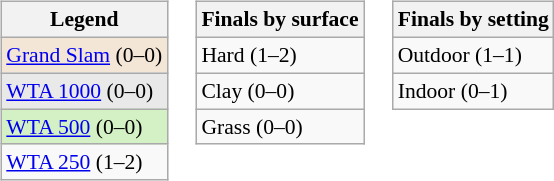<table>
<tr valign=top>
<td><br><table class="wikitable" style=font-size:90%>
<tr>
<th>Legend</th>
</tr>
<tr style=background:#f3e6d7>
<td><a href='#'>Grand Slam</a> (0–0)</td>
</tr>
<tr style=background:#e9e9e9>
<td><a href='#'>WTA 1000</a> (0–0)</td>
</tr>
<tr style=background:#d4f1c5>
<td><a href='#'>WTA 500</a> (0–0)</td>
</tr>
<tr>
<td><a href='#'>WTA 250</a> (1–2)</td>
</tr>
</table>
</td>
<td><br><table class="wikitable" style=font-size:90%>
<tr>
<th>Finals by surface</th>
</tr>
<tr>
<td>Hard (1–2)</td>
</tr>
<tr>
<td>Clay (0–0)</td>
</tr>
<tr>
<td>Grass (0–0)</td>
</tr>
</table>
</td>
<td><br><table class="wikitable" style=font-size:90%>
<tr>
<th>Finals by setting</th>
</tr>
<tr>
<td>Outdoor (1–1)</td>
</tr>
<tr>
<td>Indoor (0–1)</td>
</tr>
</table>
</td>
</tr>
</table>
